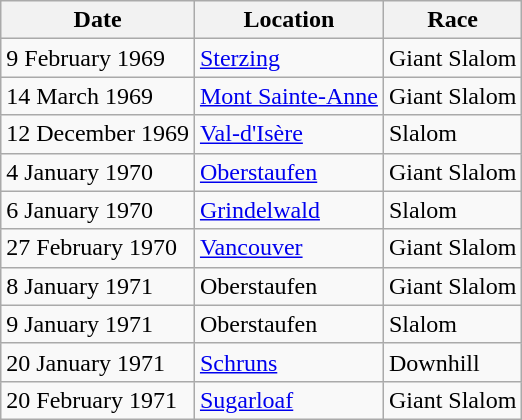<table class="wikitable">
<tr>
<th>Date</th>
<th>Location</th>
<th>Race</th>
</tr>
<tr>
<td>9 February 1969</td>
<td> <a href='#'>Sterzing</a></td>
<td>Giant Slalom</td>
</tr>
<tr>
<td>14 March 1969</td>
<td> <a href='#'>Mont Sainte-Anne</a></td>
<td>Giant Slalom</td>
</tr>
<tr>
<td>12 December 1969</td>
<td> <a href='#'>Val-d'Isère</a></td>
<td>Slalom</td>
</tr>
<tr>
<td>4 January 1970</td>
<td> <a href='#'>Oberstaufen</a></td>
<td>Giant Slalom</td>
</tr>
<tr>
<td>6 January 1970</td>
<td> <a href='#'>Grindelwald</a></td>
<td>Slalom</td>
</tr>
<tr>
<td>27 February 1970</td>
<td> <a href='#'>Vancouver</a></td>
<td>Giant Slalom</td>
</tr>
<tr>
<td>8 January 1971</td>
<td> Oberstaufen</td>
<td>Giant Slalom</td>
</tr>
<tr>
<td>9 January 1971</td>
<td> Oberstaufen</td>
<td>Slalom</td>
</tr>
<tr>
<td>20 January 1971</td>
<td> <a href='#'>Schruns</a></td>
<td>Downhill</td>
</tr>
<tr>
<td>20 February 1971</td>
<td> <a href='#'>Sugarloaf</a></td>
<td>Giant Slalom</td>
</tr>
</table>
